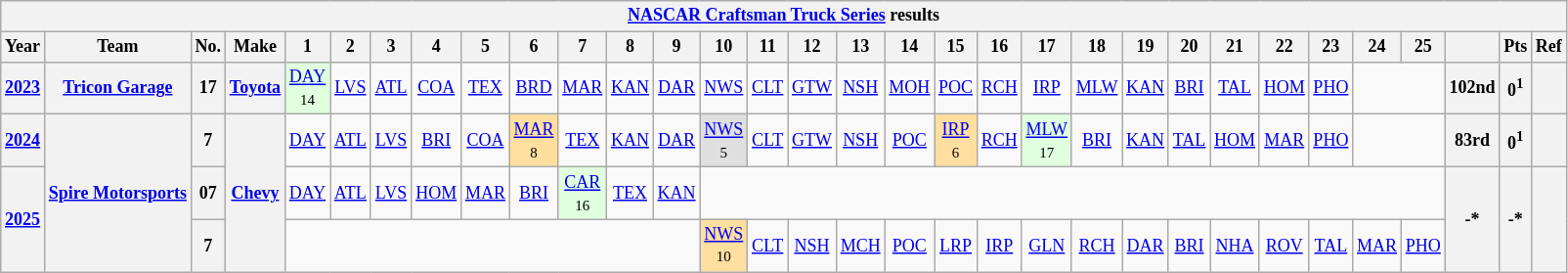<table class="wikitable" style="text-align:center; font-size:75%">
<tr>
<th colspan=32><a href='#'>NASCAR Craftsman Truck Series</a> results</th>
</tr>
<tr>
<th>Year</th>
<th>Team</th>
<th>No.</th>
<th>Make</th>
<th>1</th>
<th>2</th>
<th>3</th>
<th>4</th>
<th>5</th>
<th>6</th>
<th>7</th>
<th>8</th>
<th>9</th>
<th>10</th>
<th>11</th>
<th>12</th>
<th>13</th>
<th>14</th>
<th>15</th>
<th>16</th>
<th>17</th>
<th>18</th>
<th>19</th>
<th>20</th>
<th>21</th>
<th>22</th>
<th>23</th>
<th>24</th>
<th>25</th>
<th></th>
<th>Pts</th>
<th>Ref</th>
</tr>
<tr>
<th><a href='#'>2023</a></th>
<th><a href='#'>Tricon Garage</a></th>
<th>17</th>
<th><a href='#'>Toyota</a></th>
<td style="background:#DFFFDF;"><a href='#'>DAY</a><br><small>14</small></td>
<td><a href='#'>LVS</a></td>
<td><a href='#'>ATL</a></td>
<td><a href='#'>COA</a></td>
<td><a href='#'>TEX</a></td>
<td><a href='#'>BRD</a></td>
<td><a href='#'>MAR</a></td>
<td><a href='#'>KAN</a></td>
<td><a href='#'>DAR</a></td>
<td><a href='#'>NWS</a></td>
<td><a href='#'>CLT</a></td>
<td><a href='#'>GTW</a></td>
<td><a href='#'>NSH</a></td>
<td><a href='#'>MOH</a></td>
<td><a href='#'>POC</a></td>
<td><a href='#'>RCH</a></td>
<td><a href='#'>IRP</a></td>
<td><a href='#'>MLW</a></td>
<td><a href='#'>KAN</a></td>
<td><a href='#'>BRI</a></td>
<td><a href='#'>TAL</a></td>
<td><a href='#'>HOM</a></td>
<td><a href='#'>PHO</a></td>
<td colspan=2></td>
<th>102nd</th>
<th>0<sup>1</sup></th>
<th></th>
</tr>
<tr>
<th><a href='#'>2024</a></th>
<th rowspan=3><a href='#'>Spire Motorsports</a></th>
<th>7</th>
<th rowspan=3><a href='#'>Chevy</a></th>
<td><a href='#'>DAY</a></td>
<td><a href='#'>ATL</a></td>
<td><a href='#'>LVS</a></td>
<td><a href='#'>BRI</a></td>
<td><a href='#'>COA</a></td>
<td style="background:#FFDF9F;"><a href='#'>MAR</a><br><small>8</small></td>
<td><a href='#'>TEX</a></td>
<td><a href='#'>KAN</a></td>
<td><a href='#'>DAR</a></td>
<td style="background:#DFDFDF;"><a href='#'>NWS</a><br><small>5</small></td>
<td><a href='#'>CLT</a></td>
<td><a href='#'>GTW</a></td>
<td><a href='#'>NSH</a></td>
<td><a href='#'>POC</a></td>
<td style="background:#FFDF9F;"><a href='#'>IRP</a><br><small>6</small></td>
<td><a href='#'>RCH</a></td>
<td style="background:#DFFFDF;"><a href='#'>MLW</a><br><small>17</small></td>
<td><a href='#'>BRI</a></td>
<td><a href='#'>KAN</a></td>
<td><a href='#'>TAL</a></td>
<td><a href='#'>HOM</a></td>
<td><a href='#'>MAR</a></td>
<td><a href='#'>PHO</a></td>
<td colspan=2></td>
<th>83rd</th>
<th>0<sup>1</sup></th>
<th></th>
</tr>
<tr>
<th rowspan=2><a href='#'>2025</a></th>
<th>07</th>
<td><a href='#'>DAY</a></td>
<td><a href='#'>ATL</a></td>
<td><a href='#'>LVS</a></td>
<td><a href='#'>HOM</a></td>
<td><a href='#'>MAR</a></td>
<td><a href='#'>BRI</a></td>
<td style="background:#DFFFDF;"><a href='#'>CAR</a><br><small>16</small></td>
<td><a href='#'>TEX</a></td>
<td><a href='#'>KAN</a></td>
<td colspan=16></td>
<th rowspan=2>-*</th>
<th rowspan=2>-*</th>
<th rowspan=2></th>
</tr>
<tr>
<th>7</th>
<td colspan=9></td>
<td style="background:#FFDF9F;"><a href='#'>NWS</a><br><small>10</small></td>
<td><a href='#'>CLT</a></td>
<td><a href='#'>NSH</a></td>
<td><a href='#'>MCH</a></td>
<td><a href='#'>POC</a></td>
<td><a href='#'>LRP</a></td>
<td><a href='#'>IRP</a></td>
<td><a href='#'>GLN</a></td>
<td><a href='#'>RCH</a></td>
<td><a href='#'>DAR</a></td>
<td><a href='#'>BRI</a></td>
<td><a href='#'>NHA</a></td>
<td><a href='#'>ROV</a></td>
<td><a href='#'>TAL</a></td>
<td><a href='#'>MAR</a></td>
<td><a href='#'>PHO</a></td>
</tr>
</table>
